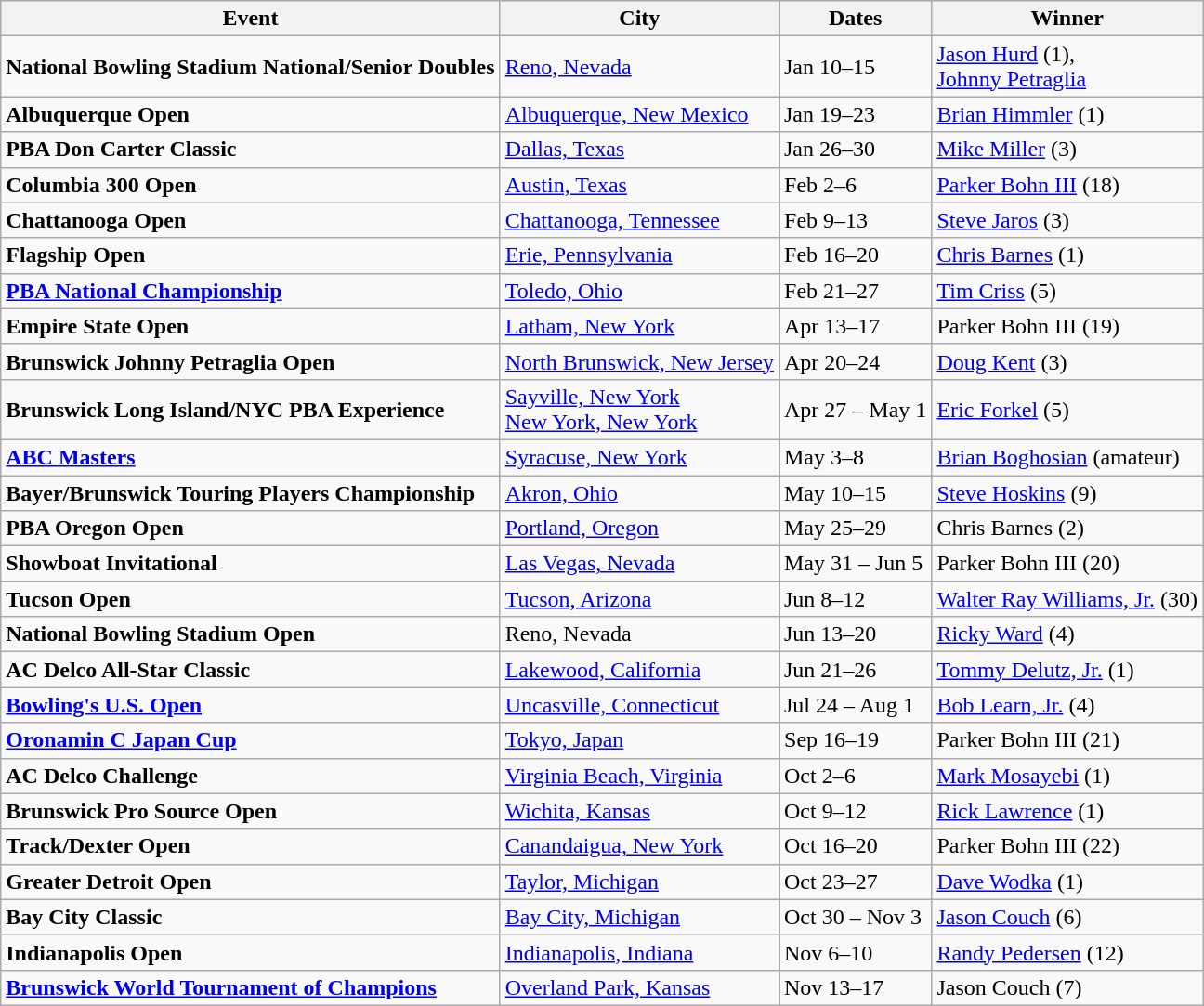<table class="wikitable">
<tr>
<th>Event</th>
<th>City</th>
<th>Dates</th>
<th>Winner</th>
</tr>
<tr>
<td><strong>National Bowling Stadium National/Senior Doubles</strong></td>
<td><a href='#'>Reno, Nevada</a></td>
<td>Jan 10–15</td>
<td><a href='#'>Jason Hurd</a> (1),<br><a href='#'>Johnny Petraglia</a></td>
</tr>
<tr>
<td><strong>Albuquerque Open</strong></td>
<td><a href='#'>Albuquerque, New Mexico</a></td>
<td>Jan 19–23</td>
<td><a href='#'>Brian Himmler</a> (1)</td>
</tr>
<tr>
<td><strong>PBA Don Carter Classic</strong></td>
<td><a href='#'>Dallas, Texas</a></td>
<td>Jan 26–30</td>
<td><a href='#'>Mike Miller</a> (3)</td>
</tr>
<tr>
<td><strong>Columbia 300 Open</strong></td>
<td><a href='#'>Austin, Texas</a></td>
<td>Feb 2–6</td>
<td><a href='#'>Parker Bohn III</a> (18)</td>
</tr>
<tr>
<td><strong>Chattanooga Open</strong></td>
<td><a href='#'>Chattanooga, Tennessee</a></td>
<td>Feb 9–13</td>
<td><a href='#'>Steve Jaros</a> (3)</td>
</tr>
<tr>
<td><strong>Flagship Open</strong></td>
<td><a href='#'>Erie, Pennsylvania</a></td>
<td>Feb 16–20</td>
<td><a href='#'>Chris Barnes</a> (1)</td>
</tr>
<tr>
<td><strong><a href='#'>PBA National Championship</a></strong></td>
<td><a href='#'>Toledo, Ohio</a></td>
<td>Feb 21–27</td>
<td><a href='#'>Tim Criss</a> (5)</td>
</tr>
<tr>
<td><strong>Empire State Open</strong></td>
<td><a href='#'>Latham, New York</a></td>
<td>Apr 13–17</td>
<td>Parker Bohn III (19)</td>
</tr>
<tr>
<td><strong>Brunswick Johnny Petraglia Open</strong></td>
<td><a href='#'>North Brunswick, New Jersey</a></td>
<td>Apr 20–24</td>
<td><a href='#'>Doug Kent</a> (3)</td>
</tr>
<tr>
<td><strong>Brunswick Long Island/NYC PBA Experience</strong></td>
<td><a href='#'>Sayville, New York</a><br><a href='#'>New York, New York</a></td>
<td>Apr 27 – May 1</td>
<td><a href='#'>Eric Forkel</a> (5)</td>
</tr>
<tr>
<td><strong><a href='#'>ABC Masters</a></strong></td>
<td><a href='#'>Syracuse, New York</a></td>
<td>May 3–8</td>
<td><a href='#'>Brian Boghosian</a> (amateur)</td>
</tr>
<tr>
<td><strong>Bayer/Brunswick Touring Players Championship</strong></td>
<td><a href='#'>Akron, Ohio</a></td>
<td>May 10–15</td>
<td><a href='#'>Steve Hoskins</a> (9)</td>
</tr>
<tr>
<td><strong>PBA Oregon Open</strong></td>
<td><a href='#'>Portland, Oregon</a></td>
<td>May 25–29</td>
<td>Chris Barnes (2)</td>
</tr>
<tr>
<td><strong>Showboat Invitational</strong></td>
<td><a href='#'>Las Vegas, Nevada</a></td>
<td>May 31 – Jun 5</td>
<td>Parker Bohn III (20)</td>
</tr>
<tr>
<td><strong>Tucson Open</strong></td>
<td><a href='#'>Tucson, Arizona</a></td>
<td>Jun 8–12</td>
<td><a href='#'>Walter Ray Williams, Jr.</a> (30)</td>
</tr>
<tr>
<td><strong>National Bowling Stadium Open</strong></td>
<td>Reno, Nevada</td>
<td>Jun 13–20</td>
<td><a href='#'>Ricky Ward</a> (4)</td>
</tr>
<tr>
<td><strong>AC Delco All-Star Classic</strong></td>
<td><a href='#'>Lakewood, California</a></td>
<td>Jun 21–26</td>
<td><a href='#'>Tommy Delutz, Jr.</a> (1)</td>
</tr>
<tr>
<td><strong><a href='#'>Bowling's U.S. Open</a></strong></td>
<td><a href='#'>Uncasville, Connecticut</a></td>
<td>Jul 24 – Aug 1</td>
<td><a href='#'>Bob Learn, Jr.</a> (4)</td>
</tr>
<tr>
<td><strong><a href='#'>Oronamin C Japan Cup</a></strong></td>
<td><a href='#'>Tokyo, Japan</a></td>
<td>Sep 16–19</td>
<td>Parker Bohn III (21)</td>
</tr>
<tr>
<td><strong>AC Delco Challenge</strong></td>
<td><a href='#'>Virginia Beach, Virginia</a></td>
<td>Oct 2–6</td>
<td><a href='#'>Mark Mosayebi</a> (1)</td>
</tr>
<tr>
<td><strong>Brunswick Pro Source Open</strong></td>
<td><a href='#'>Wichita, Kansas</a></td>
<td>Oct 9–12</td>
<td><a href='#'>Rick Lawrence</a> (1)</td>
</tr>
<tr>
<td><strong>Track/Dexter Open</strong></td>
<td><a href='#'>Canandaigua, New York</a></td>
<td>Oct 16–20</td>
<td>Parker Bohn III (22)</td>
</tr>
<tr>
<td><strong>Greater Detroit Open</strong></td>
<td><a href='#'>Taylor, Michigan</a></td>
<td>Oct 23–27</td>
<td><a href='#'>Dave Wodka</a> (1)</td>
</tr>
<tr>
<td><strong>Bay City Classic</strong></td>
<td><a href='#'>Bay City, Michigan</a></td>
<td>Oct 30 – Nov 3</td>
<td><a href='#'>Jason Couch</a> (6)</td>
</tr>
<tr>
<td><strong>Indianapolis Open</strong></td>
<td><a href='#'>Indianapolis, Indiana</a></td>
<td>Nov 6–10</td>
<td><a href='#'>Randy Pedersen</a> (12)</td>
</tr>
<tr>
<td><strong><a href='#'>Brunswick World Tournament of Champions</a></strong></td>
<td><a href='#'>Overland Park, Kansas</a></td>
<td>Nov 13–17</td>
<td>Jason Couch (7)</td>
</tr>
</table>
